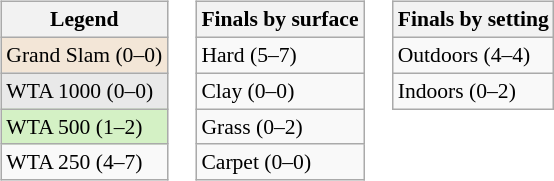<table>
<tr valign=top>
<td><br><table class="wikitable" style=font-size:90%>
<tr>
<th>Legend</th>
</tr>
<tr>
<td bgcolor=#f3e6d7>Grand Slam (0–0)</td>
</tr>
<tr>
<td bgcolor=#e9e9e9>WTA 1000 (0–0)</td>
</tr>
<tr>
<td bgcolor=#d4f1c5>WTA 500 (1–2)</td>
</tr>
<tr>
<td>WTA 250 (4–7)</td>
</tr>
</table>
</td>
<td><br><table class="wikitable" style=font-size:90%>
<tr>
<th>Finals by surface</th>
</tr>
<tr>
<td>Hard (5–7)</td>
</tr>
<tr>
<td>Clay (0–0)</td>
</tr>
<tr>
<td>Grass (0–2)</td>
</tr>
<tr>
<td>Carpet (0–0)</td>
</tr>
</table>
</td>
<td><br><table class="wikitable" style=font-size:90%>
<tr>
<th>Finals by setting</th>
</tr>
<tr>
<td>Outdoors (4–4)</td>
</tr>
<tr>
<td>Indoors (0–2)</td>
</tr>
</table>
</td>
</tr>
</table>
